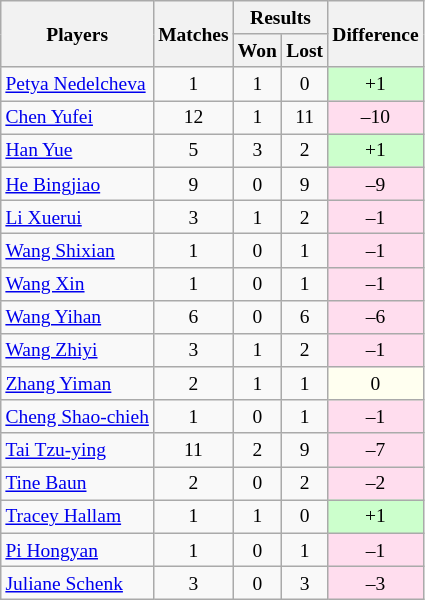<table class=wikitable style="text-align:center; font-size:small">
<tr>
<th rowspan="2">Players</th>
<th rowspan="2">Matches</th>
<th colspan="2">Results</th>
<th rowspan="2">Difference</th>
</tr>
<tr>
<th>Won</th>
<th>Lost</th>
</tr>
<tr>
<td align="left"> <a href='#'>Petya Nedelcheva</a></td>
<td>1</td>
<td>1</td>
<td>0</td>
<td bgcolor="#ccffcc">+1</td>
</tr>
<tr>
<td align="left"> <a href='#'>Chen Yufei</a></td>
<td>12</td>
<td>1</td>
<td>11</td>
<td bgcolor="#ffddee">–10</td>
</tr>
<tr>
<td align="left"> <a href='#'>Han Yue</a></td>
<td>5</td>
<td>3</td>
<td>2</td>
<td bgcolor="#ccffcc">+1</td>
</tr>
<tr>
<td align="left"> <a href='#'>He Bingjiao</a></td>
<td>9</td>
<td>0</td>
<td>9</td>
<td bgcolor="#ffddee">–9</td>
</tr>
<tr>
<td align="left"> <a href='#'>Li Xuerui</a></td>
<td>3</td>
<td>1</td>
<td>2</td>
<td bgcolor="#ffddee">–1</td>
</tr>
<tr>
<td align="left"> <a href='#'>Wang Shixian</a></td>
<td>1</td>
<td>0</td>
<td>1</td>
<td bgcolor="#ffddee">–1</td>
</tr>
<tr>
<td align="left"> <a href='#'>Wang Xin</a></td>
<td>1</td>
<td>0</td>
<td>1</td>
<td bgcolor="#ffddee">–1</td>
</tr>
<tr>
<td align="left"> <a href='#'>Wang Yihan</a></td>
<td>6</td>
<td>0</td>
<td>6</td>
<td bgcolor="#ffddee">–6</td>
</tr>
<tr>
<td align="left"> <a href='#'>Wang Zhiyi</a></td>
<td>3</td>
<td>1</td>
<td>2</td>
<td bgcolor="#ffddee">–1</td>
</tr>
<tr>
<td align="left"> <a href='#'>Zhang Yiman</a></td>
<td>2</td>
<td>1</td>
<td>1</td>
<td bgcolor="#fffff0">0</td>
</tr>
<tr>
<td align="left"> <a href='#'>Cheng Shao-chieh</a></td>
<td>1</td>
<td>0</td>
<td>1</td>
<td bgcolor="#ffddee">–1</td>
</tr>
<tr>
<td align="left"> <a href='#'>Tai Tzu-ying</a></td>
<td>11</td>
<td>2</td>
<td>9</td>
<td bgcolor="#ffddee">–7</td>
</tr>
<tr>
<td align="left"> <a href='#'>Tine Baun</a></td>
<td>2</td>
<td>0</td>
<td>2</td>
<td bgcolor="#ffddee">–2</td>
</tr>
<tr>
<td align="left"> <a href='#'>Tracey Hallam</a></td>
<td>1</td>
<td>1</td>
<td>0</td>
<td bgcolor="#ccffcc">+1</td>
</tr>
<tr>
<td align="left"> <a href='#'>Pi Hongyan</a></td>
<td>1</td>
<td>0</td>
<td>1</td>
<td bgcolor="#ffddee">–1</td>
</tr>
<tr>
<td align="left"> <a href='#'>Juliane Schenk</a></td>
<td>3</td>
<td>0</td>
<td>3</td>
<td bgcolor="#ffddee">–3</td>
</tr>
</table>
